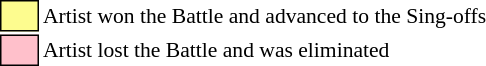<table class="toccolours" style="font-size: 90%; white-space: nowrap;">
<tr>
<td style="background:#FDFC8F; border:1px solid black;">      </td>
<td>Artist won the Battle and advanced to the Sing-offs</td>
</tr>
<tr>
<td style="background:#FFC0CB; border:1px solid black;">      </td>
<td>Artist lost the Battle and was eliminated</td>
</tr>
</table>
